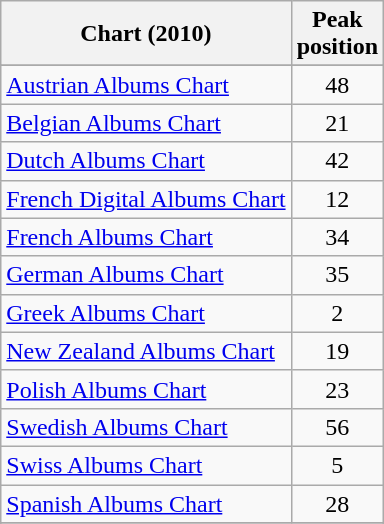<table class="wikitable sortable">
<tr>
<th>Chart (2010)</th>
<th>Peak<br>position</th>
</tr>
<tr>
</tr>
<tr>
<td><a href='#'>Austrian Albums Chart</a></td>
<td style="text-align:center;">48</td>
</tr>
<tr>
<td><a href='#'>Belgian Albums Chart</a></td>
<td style="text-align:center;">21</td>
</tr>
<tr>
<td><a href='#'>Dutch Albums Chart</a></td>
<td style="text-align:center;">42</td>
</tr>
<tr>
<td><a href='#'>French Digital Albums Chart</a></td>
<td style="text-align:center;">12</td>
</tr>
<tr>
<td><a href='#'>French Albums Chart</a></td>
<td style="text-align:center;">34</td>
</tr>
<tr>
<td><a href='#'>German Albums Chart</a></td>
<td style="text-align:center;">35</td>
</tr>
<tr>
<td><a href='#'>Greek Albums Chart</a></td>
<td style="text-align:center;">2</td>
</tr>
<tr>
<td><a href='#'>New Zealand Albums Chart</a></td>
<td style="text-align:center;">19</td>
</tr>
<tr>
<td><a href='#'>Polish Albums Chart</a></td>
<td style="text-align:center;">23</td>
</tr>
<tr>
<td><a href='#'>Swedish Albums Chart</a></td>
<td style="text-align:center;">56</td>
</tr>
<tr>
<td><a href='#'>Swiss Albums Chart</a></td>
<td style="text-align:center;">5</td>
</tr>
<tr>
<td><a href='#'>Spanish Albums Chart</a></td>
<td style="text-align:center;">28</td>
</tr>
<tr>
</tr>
<tr>
</tr>
<tr>
</tr>
<tr>
</tr>
<tr>
</tr>
</table>
